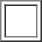<table border="1" cellpadding="10">
<tr>
<td></td>
</tr>
</table>
